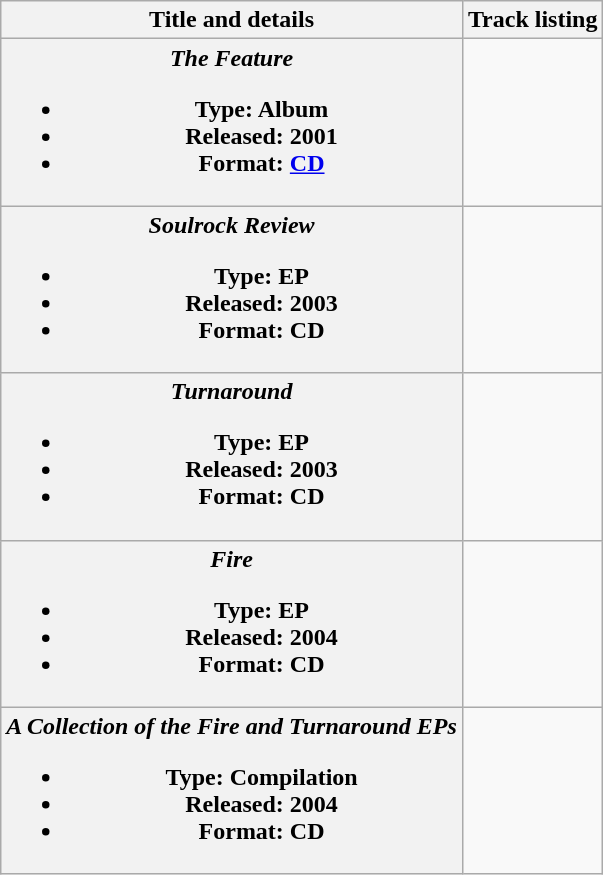<table class="wikitable plainrowheaders" style="text-align:center;">
<tr>
<th scope="col">Title and details</th>
<th scope="col">Track listing</th>
</tr>
<tr>
<th scope="row"><strong><em>The Feature</em></strong><br><ul><li>Type: Album</li><li>Released: 2001</li><li>Format: <a href='#'>CD</a></li></ul></th>
<td><br></td>
</tr>
<tr>
<th scope="row"><strong><em>Soulrock Review</em></strong><br><ul><li>Type: EP</li><li>Released: 2003</li><li>Format: CD</li></ul></th>
<td><br></td>
</tr>
<tr>
<th scope="row"><strong><em>Turnaround</em></strong><br><ul><li>Type: EP</li><li>Released: 2003</li><li>Format: CD</li></ul></th>
<td><br></td>
</tr>
<tr>
<th scope="row"><strong><em>Fire</em></strong><br><ul><li>Type: EP</li><li>Released: 2004</li><li>Format: CD</li></ul></th>
<td><br></td>
</tr>
<tr>
<th scope="row"><strong><em>A Collection of the Fire and Turnaround EPs</em></strong><br><ul><li>Type: Compilation</li><li>Released: 2004</li><li>Format: CD</li></ul></th>
<td><br>
</td>
</tr>
</table>
